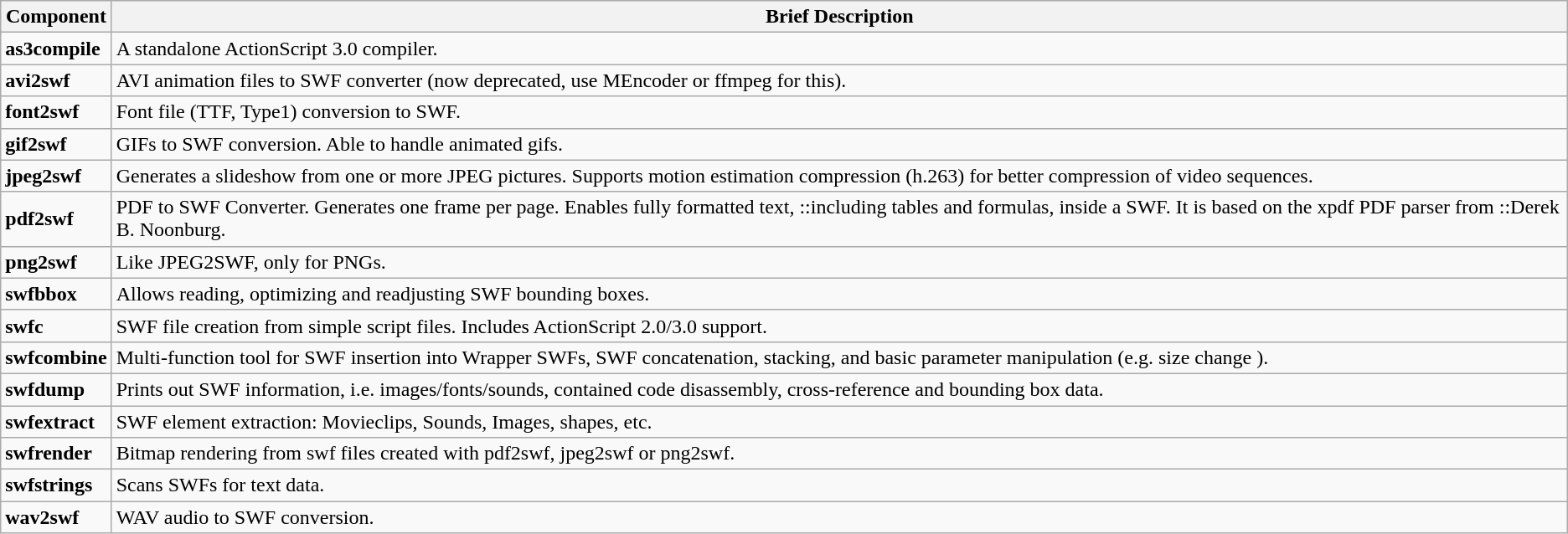<table class=wikitable>
<tr>
<th>Component</th>
<th>Brief Description</th>
</tr>
<tr>
<td><strong>as3compile</strong></td>
<td>A standalone ActionScript 3.0 compiler.</td>
</tr>
<tr>
<td><strong>avi2swf</strong></td>
<td>AVI animation files to SWF converter (now deprecated, use MEncoder or ffmpeg for this).</td>
</tr>
<tr>
<td><strong>font2swf</strong></td>
<td>Font file (TTF, Type1) conversion to SWF.</td>
</tr>
<tr>
<td><strong>gif2swf</strong></td>
<td>GIFs to SWF conversion. Able to handle animated gifs.</td>
</tr>
<tr>
<td><strong>jpeg2swf</strong></td>
<td>Generates a slideshow from one or more JPEG pictures. Supports motion estimation compression (h.263) for better compression of video sequences.</td>
</tr>
<tr>
<td><strong>pdf2swf</strong></td>
<td>PDF to SWF Converter. Generates one frame per page. Enables fully formatted text, ::including tables and formulas, inside a SWF. It is based on the xpdf PDF parser from ::Derek B. Noonburg.</td>
</tr>
<tr>
<td><strong>png2swf</strong></td>
<td>Like JPEG2SWF, only for PNGs.</td>
</tr>
<tr>
<td><strong>swfbbox</strong></td>
<td>Allows reading, optimizing and readjusting SWF bounding boxes.</td>
</tr>
<tr>
<td><strong>swfc</strong></td>
<td>SWF file creation from simple script files. Includes ActionScript 2.0/3.0 support.</td>
</tr>
<tr>
<td><strong>swfcombine</strong></td>
<td>Multi-function tool for SWF insertion into Wrapper SWFs, SWF concatenation, stacking, and basic parameter manipulation (e.g. size change ).</td>
</tr>
<tr>
<td><strong>swfdump</strong></td>
<td>Prints out SWF information, i.e. images/fonts/sounds, contained code disassembly, cross-reference and bounding box data.</td>
</tr>
<tr>
<td><strong>swfextract</strong></td>
<td>SWF element extraction: Movieclips, Sounds, Images, shapes, etc.</td>
</tr>
<tr>
<td><strong>swfrender</strong></td>
<td>Bitmap rendering from swf files created with pdf2swf, jpeg2swf or png2swf.</td>
</tr>
<tr>
<td><strong>swfstrings</strong></td>
<td>Scans SWFs for text data.</td>
</tr>
<tr>
<td><strong>wav2swf</strong></td>
<td>WAV audio to SWF conversion.</td>
</tr>
</table>
